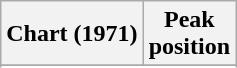<table class="wikitable sortable plainrowheaders">
<tr>
<th>Chart (1971)</th>
<th>Peak<br>position</th>
</tr>
<tr>
</tr>
<tr>
</tr>
</table>
